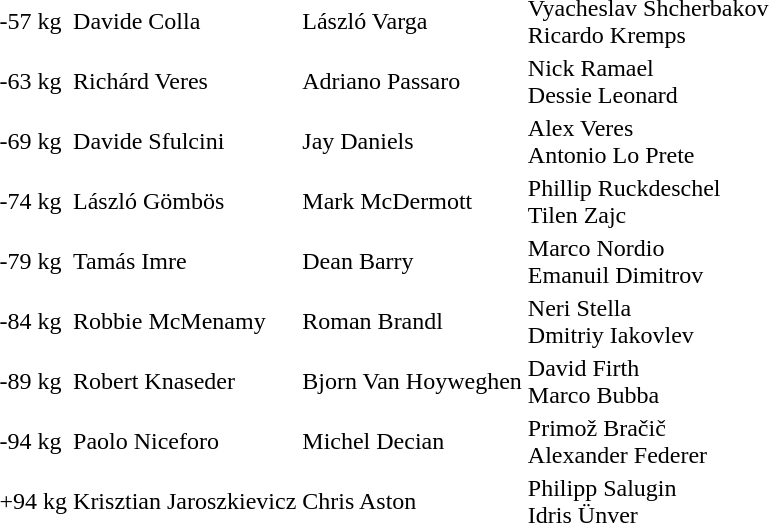<table>
<tr>
<td>-57 kg</td>
<td>Davide Colla </td>
<td>László Varga </td>
<td>Vyacheslav Shcherbakov <br>Ricardo Kremps </td>
</tr>
<tr>
<td>-63 kg</td>
<td>Richárd Veres </td>
<td>Adriano Passaro </td>
<td>Nick Ramael <br>Dessie Leonard </td>
</tr>
<tr>
<td>-69 kg</td>
<td>Davide Sfulcini </td>
<td>Jay Daniels </td>
<td>Alex Veres <br>Antonio Lo Prete </td>
</tr>
<tr>
<td>-74 kg</td>
<td>László Gömbös </td>
<td>Mark McDermott </td>
<td>Phillip Ruckdeschel <br>Tilen Zajc </td>
</tr>
<tr>
<td>-79 kg</td>
<td>Tamás Imre </td>
<td>Dean Barry </td>
<td>Marco Nordio <br>Emanuil Dimitrov </td>
</tr>
<tr>
<td>-84 kg</td>
<td>Robbie McMenamy </td>
<td>Roman Brandl </td>
<td>Neri Stella <br>Dmitriy Iakovlev </td>
</tr>
<tr>
<td>-89 kg</td>
<td>Robert Knaseder  </td>
<td>Bjorn Van Hoyweghen </td>
<td>David Firth <br>Marco Bubba </td>
</tr>
<tr>
<td>-94 kg</td>
<td>Paolo Niceforo </td>
<td>Michel Decian </td>
<td>Primož Bračič <br>Alexander Federer </td>
</tr>
<tr>
<td>+94 kg</td>
<td>Krisztian Jaroszkievicz </td>
<td>Chris Aston </td>
<td>Philipp Salugin <br>Idris Ünver </td>
</tr>
<tr>
</tr>
</table>
